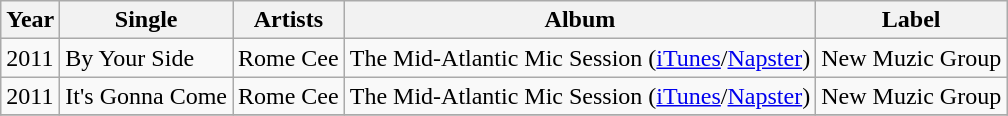<table class="wikitable">
<tr>
<th>Year</th>
<th>Single</th>
<th>Artists</th>
<th>Album</th>
<th>Label</th>
</tr>
<tr>
<td>2011</td>
<td>By Your Side</td>
<td>Rome Cee</td>
<td>The Mid-Atlantic Mic Session (<a href='#'>iTunes</a>/<a href='#'>Napster</a>)</td>
<td>New Muzic Group</td>
</tr>
<tr>
<td>2011</td>
<td>It's Gonna Come</td>
<td>Rome Cee</td>
<td>The Mid-Atlantic Mic Session (<a href='#'>iTunes</a>/<a href='#'>Napster</a>)</td>
<td>New Muzic Group</td>
</tr>
<tr>
</tr>
</table>
